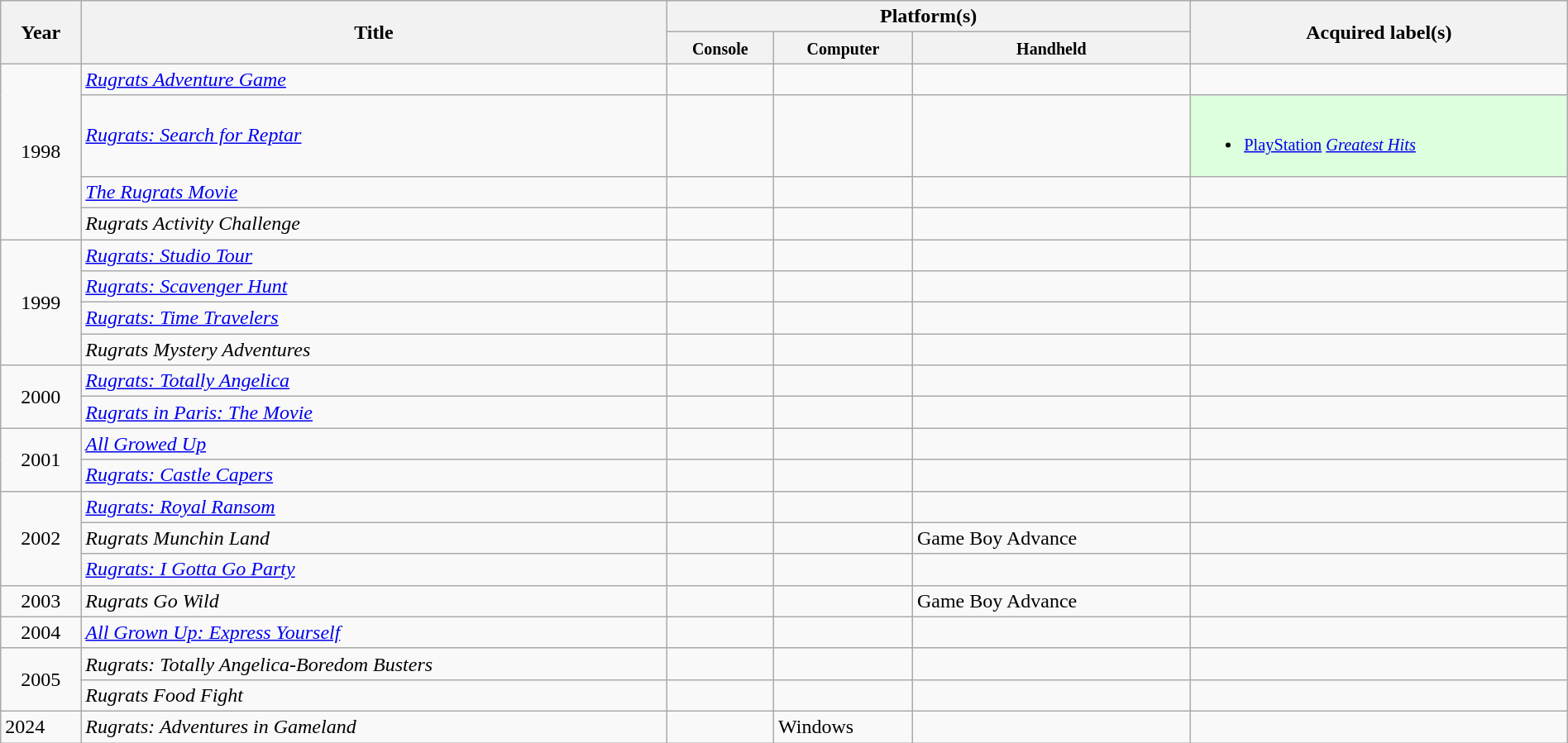<table class="wikitable" style="width:100%;">
<tr>
<th rowspan="2">Year</th>
<th rowspan="2">Title</th>
<th colspan="3">Platform(s)</th>
<th rowspan="2">Acquired label(s)</th>
</tr>
<tr style="text-align:center;">
<th><small><strong>Console</strong></small></th>
<th><small><strong>Computer</strong></small></th>
<th><small><strong>Handheld</strong></small></th>
</tr>
<tr>
<td rowspan="4" style="text-align:center;">1998</td>
<td><em><a href='#'>Rugrats Adventure Game</a></em></td>
<td></td>
<td></td>
<td></td>
<td></td>
</tr>
<tr>
<td><em><a href='#'>Rugrats: Search for Reptar</a></em></td>
<td></td>
<td></td>
<td></td>
<td style="background:#dfd; font-size:85%;"><br><ul><li><a href='#'>PlayStation</a> <em><a href='#'>Greatest Hits</a></em></li></ul></td>
</tr>
<tr>
<td><em><a href='#'>The Rugrats Movie</a></em></td>
<td></td>
<td></td>
<td></td>
<td></td>
</tr>
<tr>
<td><em>Rugrats Activity Challenge</em></td>
<td></td>
<td></td>
<td></td>
<td></td>
</tr>
<tr>
<td rowspan="4" style="text-align:center;">1999</td>
<td><em><a href='#'>Rugrats: Studio Tour</a></em></td>
<td></td>
<td></td>
<td></td>
<td></td>
</tr>
<tr>
<td><em><a href='#'>Rugrats: Scavenger Hunt</a></em></td>
<td></td>
<td></td>
<td></td>
<td></td>
</tr>
<tr>
<td><em><a href='#'>Rugrats: Time Travelers</a></em></td>
<td></td>
<td></td>
<td></td>
<td></td>
</tr>
<tr>
<td><em>Rugrats Mystery Adventures</em></td>
<td></td>
<td></td>
<td></td>
<td></td>
</tr>
<tr>
<td rowspan="2" style="text-align:center;">2000</td>
<td><em><a href='#'>Rugrats: Totally Angelica</a></em></td>
<td></td>
<td></td>
<td></td>
<td></td>
</tr>
<tr>
<td><em><a href='#'>Rugrats in Paris: The Movie</a></em></td>
<td></td>
<td></td>
<td></td>
<td></td>
</tr>
<tr>
<td rowspan="2" style="text-align:center;">2001</td>
<td><em><a href='#'>All Growed Up</a></em></td>
<td></td>
<td></td>
<td></td>
<td></td>
</tr>
<tr>
<td><em><a href='#'>Rugrats: Castle Capers</a></em></td>
<td></td>
<td></td>
<td></td>
<td></td>
</tr>
<tr>
<td rowspan="3" style="text-align:center;">2002</td>
<td><em><a href='#'>Rugrats: Royal Ransom</a></em></td>
<td></td>
<td></td>
<td></td>
<td></td>
</tr>
<tr>
<td><em>Rugrats Munchin Land</em></td>
<td></td>
<td></td>
<td>Game Boy Advance</td>
<td></td>
</tr>
<tr>
<td><em><a href='#'>Rugrats: I Gotta Go Party</a></em></td>
<td></td>
<td></td>
<td></td>
<td></td>
</tr>
<tr>
<td style="text-align:center;">2003</td>
<td><em>Rugrats Go Wild</em></td>
<td></td>
<td></td>
<td>Game Boy Advance</td>
<td></td>
</tr>
<tr>
<td style="text-align:center;">2004</td>
<td><em><a href='#'>All Grown Up: Express Yourself</a></em></td>
<td></td>
<td></td>
<td></td>
<td></td>
</tr>
<tr>
<td rowspan="2" style="text-align:center;">2005</td>
<td><em>Rugrats: Totally Angelica-Boredom Busters</em></td>
<td></td>
<td></td>
<td></td>
<td></td>
</tr>
<tr>
<td><em>Rugrats Food Fight</em></td>
<td></td>
<td></td>
<td></td>
<td></td>
</tr>
<tr>
<td>2024</td>
<td><em>Rugrats: Adventures in Gameland</em></td>
<td></td>
<td>Windows</td>
<td></td>
<td></td>
</tr>
</table>
